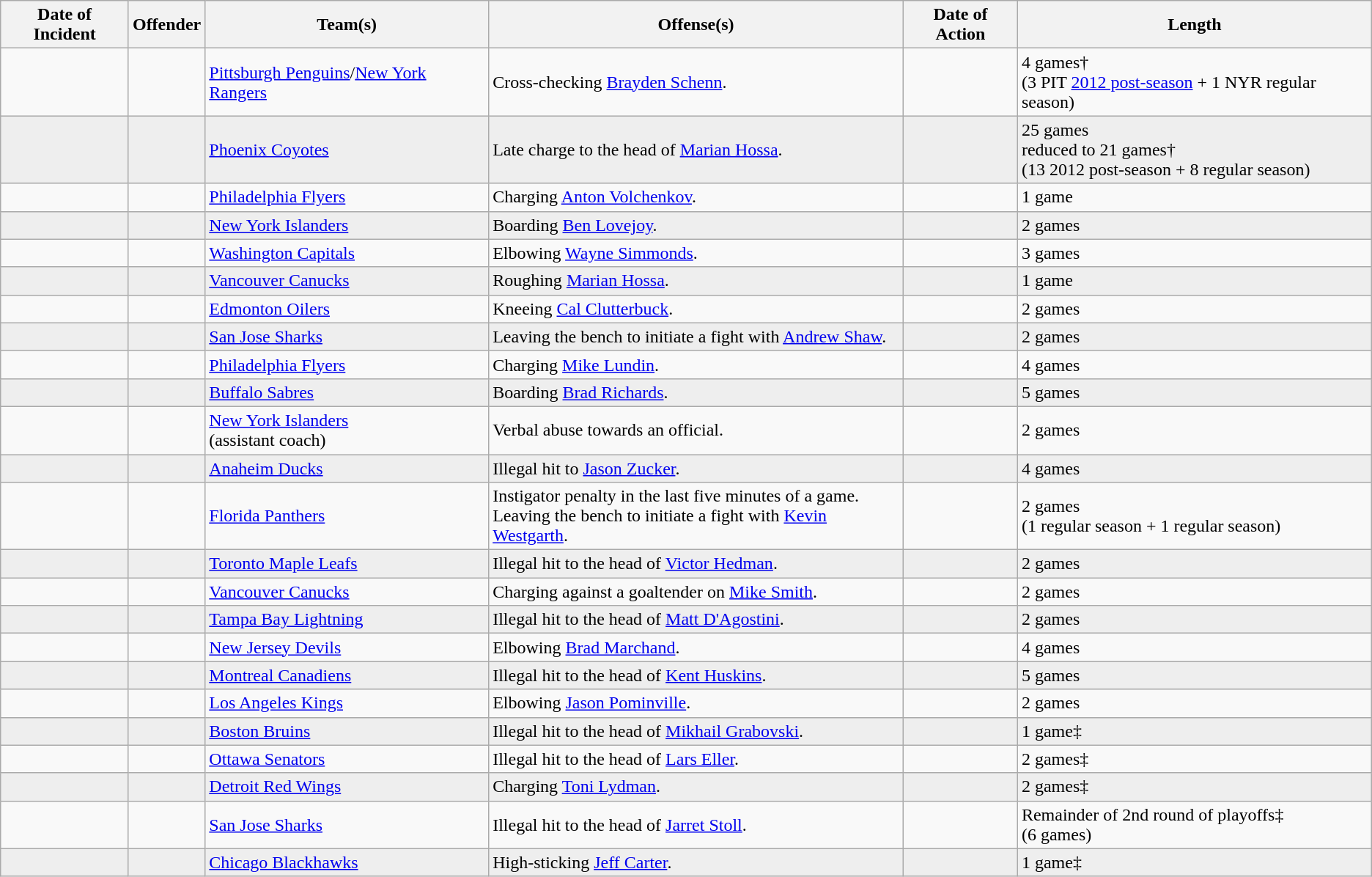<table class="wikitable sortable">
<tr>
<th>Date of Incident</th>
<th>Offender</th>
<th>Team(s)</th>
<th>Offense(s)</th>
<th>Date of Action</th>
<th>Length</th>
</tr>
<tr>
<td></td>
<td></td>
<td><a href='#'>Pittsburgh Penguins</a>/<a href='#'>New York Rangers</a></td>
<td>Cross-checking <a href='#'>Brayden Schenn</a>.</td>
<td></td>
<td>4 games† <br> (3 PIT <a href='#'>2012 post-season</a> + 1 NYR regular season)</td>
</tr>
<tr bgcolor="#eeeeee">
<td></td>
<td></td>
<td><a href='#'>Phoenix Coyotes</a></td>
<td>Late charge to the head of <a href='#'>Marian Hossa</a>.</td>
<td></td>
<td>25 games <br> reduced to 21 games† <br> (13 2012 post-season + 8 regular season)</td>
</tr>
<tr>
<td></td>
<td></td>
<td><a href='#'>Philadelphia Flyers</a></td>
<td>Charging <a href='#'>Anton Volchenkov</a>.</td>
<td></td>
<td>1 game</td>
</tr>
<tr bgcolor="#eeeeee">
<td></td>
<td></td>
<td><a href='#'>New York Islanders</a></td>
<td>Boarding <a href='#'>Ben Lovejoy</a>.</td>
<td></td>
<td>2 games</td>
</tr>
<tr>
<td></td>
<td></td>
<td><a href='#'>Washington Capitals</a></td>
<td>Elbowing <a href='#'>Wayne Simmonds</a>.</td>
<td></td>
<td>3 games</td>
</tr>
<tr bgcolor="#eeeeee">
<td></td>
<td></td>
<td><a href='#'>Vancouver Canucks</a></td>
<td>Roughing <a href='#'>Marian Hossa</a>.</td>
<td></td>
<td>1 game</td>
</tr>
<tr>
<td></td>
<td></td>
<td><a href='#'>Edmonton Oilers</a></td>
<td>Kneeing <a href='#'>Cal Clutterbuck</a>.</td>
<td></td>
<td>2 games</td>
</tr>
<tr bgcolor="#eeeeee">
<td></td>
<td></td>
<td><a href='#'>San Jose Sharks</a></td>
<td>Leaving the bench to initiate a fight with <a href='#'>Andrew Shaw</a>.</td>
<td></td>
<td>2 games</td>
</tr>
<tr>
<td></td>
<td></td>
<td><a href='#'>Philadelphia Flyers</a></td>
<td>Charging <a href='#'>Mike Lundin</a>.</td>
<td></td>
<td>4 games</td>
</tr>
<tr bgcolor="#eeeeee">
<td></td>
<td></td>
<td><a href='#'>Buffalo Sabres</a></td>
<td>Boarding <a href='#'>Brad Richards</a>.</td>
<td></td>
<td>5 games</td>
</tr>
<tr>
<td></td>
<td></td>
<td><a href='#'>New York Islanders</a> <br> (assistant coach)</td>
<td>Verbal abuse towards an official.</td>
<td></td>
<td>2 games</td>
</tr>
<tr bgcolor="#eeeeee">
<td></td>
<td></td>
<td><a href='#'>Anaheim Ducks</a></td>
<td>Illegal hit to <a href='#'>Jason Zucker</a>.</td>
<td></td>
<td>4 games</td>
</tr>
<tr>
<td></td>
<td></td>
<td><a href='#'>Florida Panthers</a></td>
<td>Instigator penalty in the last five minutes of a game. <br> Leaving the bench to initiate a fight with <a href='#'>Kevin Westgarth</a>.</td>
<td></td>
<td>2 games <br> (1 regular season + 1 regular season)</td>
</tr>
<tr bgcolor="#eeeeee">
<td></td>
<td></td>
<td><a href='#'>Toronto Maple Leafs</a></td>
<td>Illegal hit to the head of <a href='#'>Victor Hedman</a>.</td>
<td></td>
<td>2 games</td>
</tr>
<tr>
<td></td>
<td></td>
<td><a href='#'>Vancouver Canucks</a></td>
<td>Charging against a goaltender on <a href='#'>Mike Smith</a>.</td>
<td></td>
<td>2 games</td>
</tr>
<tr bgcolor="#eeeeee">
<td></td>
<td></td>
<td><a href='#'>Tampa Bay Lightning</a></td>
<td>Illegal hit to the head of <a href='#'>Matt D'Agostini</a>.</td>
<td></td>
<td>2 games</td>
</tr>
<tr>
<td></td>
<td></td>
<td><a href='#'>New Jersey Devils</a></td>
<td>Elbowing <a href='#'>Brad Marchand</a>.</td>
<td></td>
<td>4 games</td>
</tr>
<tr bgcolor="#eeeeee">
<td></td>
<td></td>
<td><a href='#'>Montreal Canadiens</a></td>
<td>Illegal hit to the head of <a href='#'>Kent Huskins</a>.</td>
<td></td>
<td>5 games</td>
</tr>
<tr>
<td></td>
<td></td>
<td><a href='#'>Los Angeles Kings</a></td>
<td>Elbowing <a href='#'>Jason Pominville</a>.</td>
<td></td>
<td>2 games</td>
</tr>
<tr bgcolor="#eeeeee">
<td></td>
<td></td>
<td><a href='#'>Boston Bruins</a></td>
<td>Illegal hit to the head of <a href='#'>Mikhail Grabovski</a>.</td>
<td></td>
<td>1 game‡</td>
</tr>
<tr>
<td></td>
<td></td>
<td><a href='#'>Ottawa Senators</a></td>
<td>Illegal hit to the head of <a href='#'>Lars Eller</a>.</td>
<td></td>
<td>2 games‡</td>
</tr>
<tr bgcolor="#eeeeee">
<td></td>
<td></td>
<td><a href='#'>Detroit Red Wings</a></td>
<td>Charging <a href='#'>Toni Lydman</a>.</td>
<td></td>
<td>2 games‡</td>
</tr>
<tr>
<td></td>
<td></td>
<td><a href='#'>San Jose Sharks</a></td>
<td>Illegal hit to the head of <a href='#'>Jarret Stoll</a>.</td>
<td></td>
<td>Remainder of 2nd round of playoffs‡ <br> (6 games)</td>
</tr>
<tr bgcolor="#eeeeee">
<td></td>
<td></td>
<td><a href='#'>Chicago Blackhawks</a></td>
<td>High-sticking <a href='#'>Jeff Carter</a>.</td>
<td></td>
<td>1 game‡</td>
</tr>
</table>
